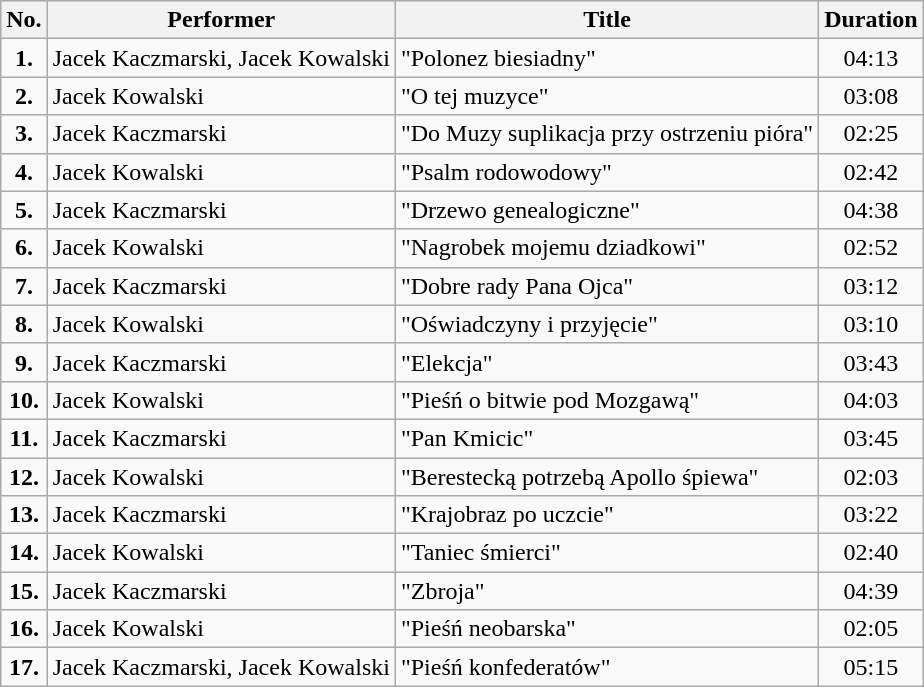<table class="wikitable">
<tr>
<th>No.</th>
<th>Performer</th>
<th>Title</th>
<th>Duration</th>
</tr>
<tr>
<td style="text-align:center"><strong>1.</strong></td>
<td>Jacek Kaczmarski, Jacek Kowalski</td>
<td>"Polonez biesiadny"</td>
<td style="text-align:center">04:13</td>
</tr>
<tr>
<td style="text-align:center"><strong>2.</strong></td>
<td>Jacek Kowalski</td>
<td>"O tej muzyce"</td>
<td style="text-align:center">03:08</td>
</tr>
<tr>
<td style="text-align:center"><strong>3.</strong></td>
<td>Jacek Kaczmarski</td>
<td>"Do Muzy suplikacja przy ostrzeniu pióra"</td>
<td style="text-align:center">02:25</td>
</tr>
<tr>
<td style="text-align:center"><strong>4.</strong></td>
<td>Jacek Kowalski</td>
<td>"Psalm rodowodowy"</td>
<td style="text-align:center">02:42</td>
</tr>
<tr>
<td style="text-align:center"><strong>5.</strong></td>
<td>Jacek Kaczmarski</td>
<td>"Drzewo genealogiczne"</td>
<td style="text-align:center">04:38</td>
</tr>
<tr>
<td style="text-align:center"><strong>6.</strong></td>
<td>Jacek Kowalski</td>
<td>"Nagrobek mojemu dziadkowi"</td>
<td style="text-align:center">02:52</td>
</tr>
<tr>
<td style="text-align:center"><strong>7.</strong></td>
<td>Jacek Kaczmarski</td>
<td>"Dobre rady Pana Ojca"</td>
<td style="text-align:center">03:12</td>
</tr>
<tr>
<td style="text-align:center"><strong>8.</strong></td>
<td>Jacek Kowalski</td>
<td>"Oświadczyny i przyjęcie"</td>
<td style="text-align:center">03:10</td>
</tr>
<tr>
<td style="text-align:center"><strong>9.</strong></td>
<td>Jacek Kaczmarski</td>
<td>"Elekcja"</td>
<td style="text-align:center">03:43</td>
</tr>
<tr>
<td style="text-align:center"><strong>10.</strong></td>
<td>Jacek Kowalski</td>
<td>"Pieśń o bitwie pod Mozgawą"</td>
<td style="text-align:center">04:03</td>
</tr>
<tr>
<td style="text-align:center"><strong>11.</strong></td>
<td>Jacek Kaczmarski</td>
<td>"Pan Kmicic"</td>
<td style="text-align:center">03:45</td>
</tr>
<tr>
<td style="text-align:center"><strong>12.</strong></td>
<td>Jacek Kowalski</td>
<td>"Berestecką potrzebą Apollo śpiewa"</td>
<td style="text-align:center">02:03</td>
</tr>
<tr>
<td style="text-align:center"><strong>13.</strong></td>
<td>Jacek Kaczmarski</td>
<td>"Krajobraz po uczcie"</td>
<td style="text-align:center">03:22</td>
</tr>
<tr>
<td style="text-align:center"><strong>14.</strong></td>
<td>Jacek Kowalski</td>
<td>"Taniec śmierci"</td>
<td style="text-align:center">02:40</td>
</tr>
<tr>
<td style="text-align:center"><strong>15.</strong></td>
<td>Jacek Kaczmarski</td>
<td>"Zbroja"</td>
<td style="text-align:center">04:39</td>
</tr>
<tr>
<td style="text-align:center"><strong>16.</strong></td>
<td>Jacek Kowalski</td>
<td>"Pieśń neobarska"</td>
<td style="text-align:center">02:05</td>
</tr>
<tr>
<td style="text-align:center"><strong>17.</strong></td>
<td>Jacek Kaczmarski, Jacek Kowalski</td>
<td>"Pieśń konfederatów"</td>
<td style="text-align:center">05:15</td>
</tr>
</table>
